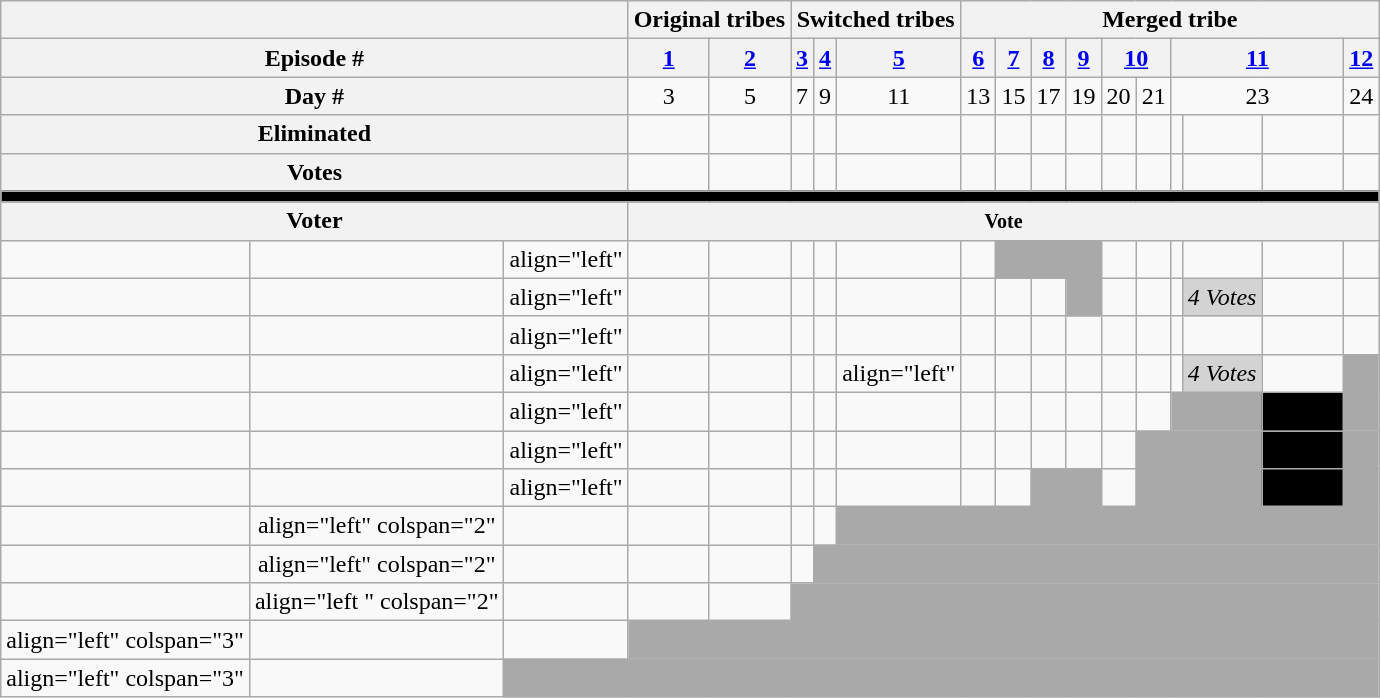<table class="wikitable" style="text-align:center;">
<tr>
<th colspan=3></th>
<th colspan=2>Original tribes</th>
<th colspan=3>Switched tribes</th>
<th colspan=13>Merged tribe</th>
</tr>
<tr>
<th colspan=3>Episode #</th>
<th><a href='#'>1</a></th>
<th><a href='#'>2</a></th>
<th><a href='#'>3</a></th>
<th><a href='#'>4</a></th>
<th><a href='#'>5</a></th>
<th><a href='#'>6</a></th>
<th><a href='#'>7</a></th>
<th><a href='#'>8</a></th>
<th><a href='#'>9</a></th>
<th colspan=2><a href='#'>10</a></th>
<th colspan=3><a href='#'>11</a></th>
<th><a href='#'>12</a></th>
</tr>
<tr>
<th colspan=3>Day #</th>
<td>3</td>
<td>5</td>
<td>7</td>
<td>9</td>
<td>11</td>
<td>13</td>
<td>15</td>
<td>17</td>
<td>19</td>
<td>20</td>
<td>21</td>
<td colspan="3">23</td>
<td>24</td>
</tr>
<tr>
<th colspan=3>Eliminated</th>
<td></td>
<td></td>
<td></td>
<td></td>
<td></td>
<td></td>
<td></td>
<td></td>
<td></td>
<td></td>
<td></td>
<td></td>
<td></td>
<td></td>
<td></td>
</tr>
<tr>
<th colspan=3>Votes</th>
<td></td>
<td></td>
<td></td>
<td></td>
<td></td>
<td></td>
<td></td>
<td></td>
<td></td>
<td></td>
<td></td>
<td></td>
<td></td>
<td></td>
<td></td>
</tr>
<tr>
<td style="background:black;" colspan="23"></td>
</tr>
<tr>
<th colspan=3>Voter</th>
<th colspan=20><small>Vote</small></th>
</tr>
<tr>
<td></td>
<td></td>
<td>align="left" </td>
<td></td>
<td></td>
<td></td>
<td></td>
<td></td>
<td></td>
<td style="background:darkgrey;" colspan="3"></td>
<td></td>
<td></td>
<td></td>
<td></td>
<td></td>
<td></td>
</tr>
<tr>
<td></td>
<td></td>
<td>align="left" </td>
<td></td>
<td></td>
<td></td>
<td></td>
<td></td>
<td></td>
<td></td>
<td></td>
<td style="background:darkgrey;" colspan="1"></td>
<td></td>
<td></td>
<td></td>
<td style="background:lightgrey;"><em>4 Votes</em></td>
<td></td>
<td></td>
</tr>
<tr>
<td></td>
<td></td>
<td>align="left" </td>
<td></td>
<td></td>
<td></td>
<td></td>
<td></td>
<td></td>
<td></td>
<td></td>
<td></td>
<td></td>
<td></td>
<td></td>
<td></td>
<td></td>
<td></td>
</tr>
<tr>
<td></td>
<td></td>
<td>align="left" </td>
<td></td>
<td></td>
<td></td>
<td></td>
<td>align="left" </td>
<td></td>
<td></td>
<td></td>
<td></td>
<td></td>
<td></td>
<td></td>
<td style="background:lightgrey;"><em>4 Votes</em></td>
<td></td>
<td style="background:darkgrey;" colspan="20"></td>
</tr>
<tr>
<td></td>
<td></td>
<td>align="left" </td>
<td></td>
<td></td>
<td></td>
<td></td>
<td></td>
<td></td>
<td></td>
<td></td>
<td></td>
<td></td>
<td></td>
<td style="background:darkgrey;" colspan="2"></td>
<td bgcolor="black"><span>Nicolle</span></td>
<td style="background:darkgrey;" colspan="20"></td>
</tr>
<tr>
<td></td>
<td></td>
<td>align="left" </td>
<td></td>
<td></td>
<td></td>
<td></td>
<td></td>
<td></td>
<td></td>
<td></td>
<td></td>
<td></td>
<td style="background:darkgrey;" colspan="3"></td>
<td bgcolor="black"><span>Nicolle</span></td>
<td style="background:darkgrey;" colspan="20"></td>
</tr>
<tr>
<td></td>
<td></td>
<td>align="left" </td>
<td></td>
<td></td>
<td></td>
<td></td>
<td></td>
<td></td>
<td></td>
<td style="background:darkgrey;" colspan="2"></td>
<td></td>
<td style="background:darkgrey;" colspan="3"></td>
<td bgcolor="black"><span>Nicolle</span></td>
<td style="background:darkgrey;" colspan="20"></td>
</tr>
<tr>
<td></td>
<td>align="left" colspan="2" </td>
<td></td>
<td></td>
<td></td>
<td></td>
<td></td>
<td style="background:darkgrey;" colspan="21"></td>
</tr>
<tr>
<td></td>
<td>align="left" colspan="2" </td>
<td></td>
<td></td>
<td></td>
<td></td>
<td style="background:darkgrey;" colspan="21"></td>
</tr>
<tr>
<td></td>
<td>align="left " colspan="2" </td>
<td></td>
<td></td>
<td></td>
<td style="background:darkgrey;" colspan="21"></td>
</tr>
<tr>
<td>align="left"  colspan="3" </td>
<td></td>
<td></td>
<td style="background:darkgrey;" colspan="21"></td>
</tr>
<tr>
<td>align="left" colspan="3" </td>
<td></td>
<td style="background:darkgrey;" colspan="21"></td>
</tr>
</table>
